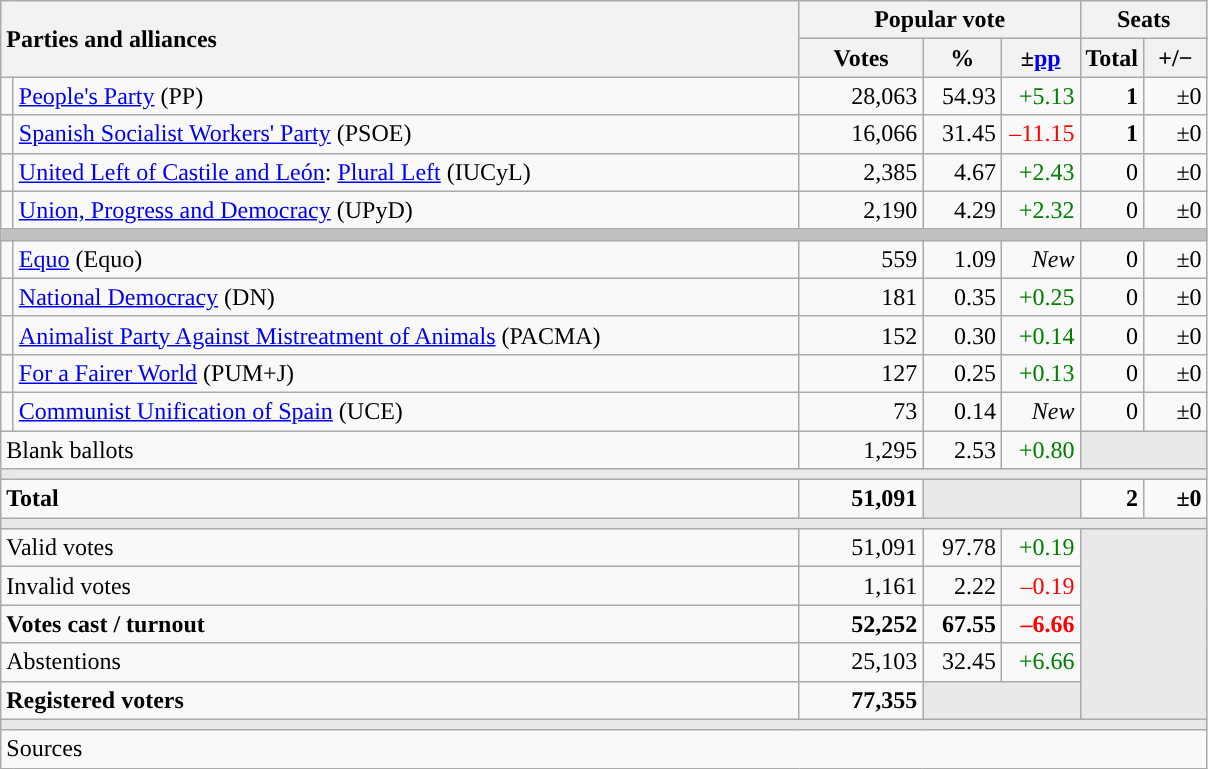<table class="wikitable" style="text-align:right;">
<tr>
<th style="text-align:left;" rowspan="2" colspan="2" width="525">Parties and alliances</th>
<th colspan="3">Popular vote</th>
<th colspan="2">Seats</th>
</tr>
<tr>
<th width="75">Votes</th>
<th width="45">%</th>
<th width="45">±<a href='#'>pp</a></th>
<th width="35">Total</th>
<th width="35">+/−</th>
</tr>
<tr>
<td width="1" style="color:inherit;background:"></td>
<td align="left"><a href='#'>People's Party</a> (PP)</td>
<td>28,063</td>
<td>54.93</td>
<td style="color:green;">+5.13</td>
<td><strong>1</strong></td>
<td>±0</td>
</tr>
<tr>
<td style="color:inherit;background:"></td>
<td align="left"><a href='#'>Spanish Socialist Workers' Party</a> (PSOE)</td>
<td>16,066</td>
<td>31.45</td>
<td style="color:red;">–11.15</td>
<td><strong>1</strong></td>
<td>±0</td>
</tr>
<tr>
<td style="color:inherit;background:"></td>
<td align="left"><a href='#'>United Left of Castile and León</a>: <a href='#'>Plural Left</a> (IUCyL)</td>
<td>2,385</td>
<td>4.67</td>
<td style="color:green;">+2.43</td>
<td>0</td>
<td>±0</td>
</tr>
<tr>
<td style="color:inherit;background:"></td>
<td align="left"><a href='#'>Union, Progress and Democracy</a> (UPyD)</td>
<td>2,190</td>
<td>4.29</td>
<td style="color:green;">+2.32</td>
<td>0</td>
<td>±0</td>
</tr>
<tr>
<td colspan="7" bgcolor="#C0C0C0"></td>
</tr>
<tr>
<td style="color:inherit;background:"></td>
<td align="left"><a href='#'>Equo</a> (Equo)</td>
<td>559</td>
<td>1.09</td>
<td><em>New</em></td>
<td>0</td>
<td>±0</td>
</tr>
<tr>
<td style="color:inherit;background:"></td>
<td align="left"><a href='#'>National Democracy</a> (DN)</td>
<td>181</td>
<td>0.35</td>
<td style="color:green;">+0.25</td>
<td>0</td>
<td>±0</td>
</tr>
<tr>
<td style="color:inherit;background:"></td>
<td align="left"><a href='#'>Animalist Party Against Mistreatment of Animals</a> (PACMA)</td>
<td>152</td>
<td>0.30</td>
<td style="color:green;">+0.14</td>
<td>0</td>
<td>±0</td>
</tr>
<tr>
<td style="color:inherit;background:"></td>
<td align="left"><a href='#'>For a Fairer World</a> (PUM+J)</td>
<td>127</td>
<td>0.25</td>
<td style="color:green;">+0.13</td>
<td>0</td>
<td>±0</td>
</tr>
<tr>
<td style="color:inherit;background:"></td>
<td align="left"><a href='#'>Communist Unification of Spain</a> (UCE)</td>
<td>73</td>
<td>0.14</td>
<td><em>New</em></td>
<td>0</td>
<td>±0</td>
</tr>
<tr>
<td align="left" colspan="2">Blank ballots</td>
<td>1,295</td>
<td>2.53</td>
<td style="color:green;">+0.80</td>
<td bgcolor="#E9E9E9" colspan="2"></td>
</tr>
<tr>
<td colspan="7" bgcolor="#E9E9E9"></td>
</tr>
<tr style="font-weight:bold;">
<td align="left" colspan="2">Total</td>
<td>51,091</td>
<td bgcolor="#E9E9E9" colspan="2"></td>
<td>2</td>
<td>±0</td>
</tr>
<tr>
<td colspan="7" bgcolor="#E9E9E9"></td>
</tr>
<tr>
<td align="left" colspan="2">Valid votes</td>
<td>51,091</td>
<td>97.78</td>
<td style="color:green;">+0.19</td>
<td bgcolor="#E9E9E9" colspan="2" rowspan="5"></td>
</tr>
<tr>
<td align="left" colspan="2">Invalid votes</td>
<td>1,161</td>
<td>2.22</td>
<td style="color:red;">–0.19</td>
</tr>
<tr style="font-weight:bold;">
<td align="left" colspan="2">Votes cast / turnout</td>
<td>52,252</td>
<td>67.55</td>
<td style="color:red;">–6.66</td>
</tr>
<tr>
<td align="left" colspan="2">Abstentions</td>
<td>25,103</td>
<td>32.45</td>
<td style="color:green;">+6.66</td>
</tr>
<tr style="font-weight:bold;">
<td align="left" colspan="2">Registered voters</td>
<td>77,355</td>
<td bgcolor="#E9E9E9" colspan="2"></td>
</tr>
<tr>
<td colspan="7" bgcolor="#E9E9E9"></td>
</tr>
<tr>
<td align="left" colspan="7">Sources</td>
</tr>
</table>
